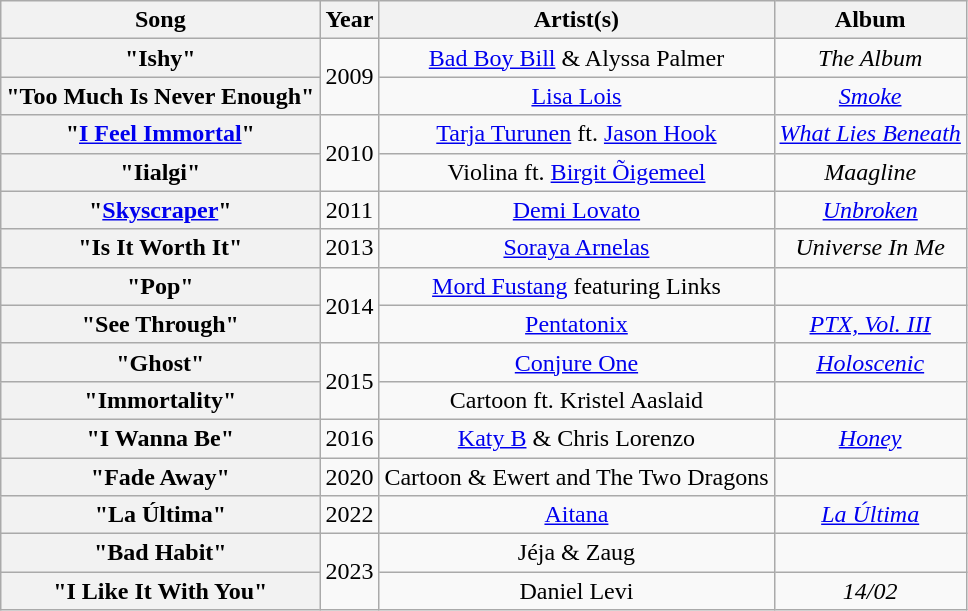<table class="wikitable plainrowheaders" style="text-align:center">
<tr>
<th scope="col">Song</th>
<th scope="col">Year</th>
<th scope="col">Artist(s)</th>
<th scope="col">Album</th>
</tr>
<tr>
<th scope="row">"Ishy"</th>
<td rowspan="2">2009</td>
<td><a href='#'>Bad Boy Bill</a> & Alyssa Palmer</td>
<td><em>The Album</em></td>
</tr>
<tr>
<th scope="row">"Too Much Is Never Enough"</th>
<td><a href='#'>Lisa Lois</a></td>
<td><em><a href='#'>Smoke</a></em></td>
</tr>
<tr>
<th scope="row">"<a href='#'>I Feel Immortal</a>"</th>
<td rowspan="2">2010</td>
<td><a href='#'>Tarja Turunen</a> ft. <a href='#'>Jason Hook</a></td>
<td><em><a href='#'>What Lies Beneath</a></em></td>
</tr>
<tr>
<th scope="row">"Iialgi"</th>
<td>Violina ft. <a href='#'>Birgit Õigemeel</a></td>
<td><em>Maagline</em></td>
</tr>
<tr>
<th scope="row">"<a href='#'>Skyscraper</a>"</th>
<td>2011</td>
<td><a href='#'>Demi Lovato</a></td>
<td><em><a href='#'>Unbroken</a></em></td>
</tr>
<tr>
<th scope="row">"Is It Worth It"</th>
<td>2013</td>
<td><a href='#'>Soraya Arnelas</a></td>
<td><em>Universe In Me</em></td>
</tr>
<tr>
<th scope="row">"Pop"</th>
<td rowspan="2">2014</td>
<td><a href='#'>Mord Fustang</a> featuring Links</td>
<td></td>
</tr>
<tr>
<th scope="row">"See Through"</th>
<td><a href='#'>Pentatonix</a></td>
<td><em><a href='#'>PTX, Vol. III</a></em></td>
</tr>
<tr>
<th scope="row">"Ghost"</th>
<td rowspan="2">2015</td>
<td><a href='#'>Conjure One</a></td>
<td><em><a href='#'>Holoscenic</a></em></td>
</tr>
<tr>
<th scope="row">"Immortality"</th>
<td>Cartoon ft. Kristel Aaslaid</td>
<td></td>
</tr>
<tr>
<th scope="row">"I Wanna Be"</th>
<td>2016</td>
<td><a href='#'>Katy B</a> & Chris Lorenzo</td>
<td><em><a href='#'>Honey</a></em></td>
</tr>
<tr>
<th scope="row">"Fade Away"</th>
<td>2020</td>
<td>Cartoon & Ewert and The Two Dragons</td>
<td></td>
</tr>
<tr>
<th scope="row">"La Última"</th>
<td>2022</td>
<td><a href='#'>Aitana</a></td>
<td><em><a href='#'>La Última</a></em></td>
</tr>
<tr>
<th scope="row">"Bad Habit"</th>
<td rowspan="2">2023</td>
<td>Jéja & Zaug</td>
<td></td>
</tr>
<tr>
<th scope="row">"I Like It With You"</th>
<td>Daniel Levi</td>
<td><em>14/02</em></td>
</tr>
</table>
